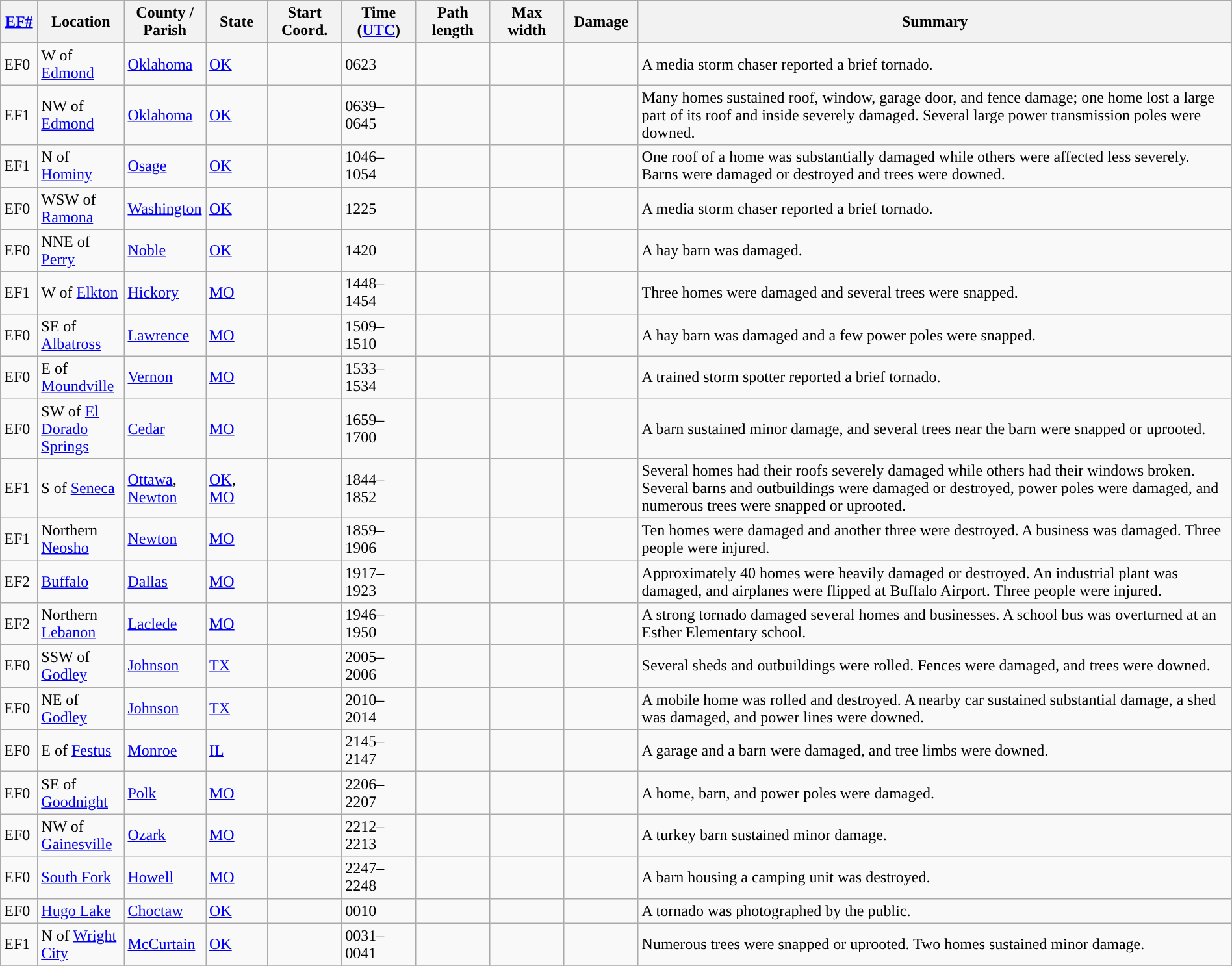<table class="wikitable sortable" style="width:100%;">
<tr>
<th scope="col" width="3%" align="center"><a href='#'>EF#</a></th>
<th scope="col" width="7%" align="center" class="unsortable">Location</th>
<th scope="col" width="6%" align="center" class="unsortable">County / Parish</th>
<th scope="col" width="5%" align="center">State</th>
<th scope="col" width="6%" align="center">Start Coord.</th>
<th scope="col" width="6%" align="center">Time (<a href='#'>UTC</a>)</th>
<th scope="col" width="6%" align="center">Path length</th>
<th scope="col" width="6%" align="center">Max width</th>
<th scope="col" width="6%" align="center">Damage</th>
<th scope="col" width="48%" class="unsortable" align="center">Summary</th>
</tr>
<tr>
<td>EF0</td>
<td>W of <a href='#'>Edmond</a></td>
<td><a href='#'>Oklahoma</a></td>
<td><a href='#'>OK</a></td>
<td></td>
<td>0623</td>
<td></td>
<td></td>
<td></td>
<td>A media storm chaser reported a brief tornado.</td>
</tr>
<tr>
<td>EF1</td>
<td>NW of <a href='#'>Edmond</a></td>
<td><a href='#'>Oklahoma</a></td>
<td><a href='#'>OK</a></td>
<td></td>
<td>0639–0645</td>
<td></td>
<td></td>
<td></td>
<td>Many homes sustained roof, window, garage door, and fence damage; one home lost a large part of its roof and inside severely damaged. Several large power transmission poles were downed.</td>
</tr>
<tr>
<td>EF1</td>
<td>N of <a href='#'>Hominy</a></td>
<td><a href='#'>Osage</a></td>
<td><a href='#'>OK</a></td>
<td></td>
<td>1046–1054</td>
<td></td>
<td></td>
<td></td>
<td>One roof of a home was substantially damaged while others were affected less severely. Barns were damaged or destroyed and trees were downed.</td>
</tr>
<tr>
<td>EF0</td>
<td>WSW of <a href='#'>Ramona</a></td>
<td><a href='#'>Washington</a></td>
<td><a href='#'>OK</a></td>
<td></td>
<td>1225</td>
<td></td>
<td></td>
<td></td>
<td>A media storm chaser reported a brief tornado.</td>
</tr>
<tr>
<td>EF0</td>
<td>NNE of <a href='#'>Perry</a></td>
<td><a href='#'>Noble</a></td>
<td><a href='#'>OK</a></td>
<td></td>
<td>1420</td>
<td></td>
<td></td>
<td></td>
<td>A hay barn was damaged.</td>
</tr>
<tr>
<td>EF1</td>
<td>W of <a href='#'>Elkton</a></td>
<td><a href='#'>Hickory</a></td>
<td><a href='#'>MO</a></td>
<td></td>
<td>1448–1454</td>
<td></td>
<td></td>
<td></td>
<td>Three homes were damaged and several trees were snapped.</td>
</tr>
<tr>
<td>EF0</td>
<td>SE of <a href='#'>Albatross</a></td>
<td><a href='#'>Lawrence</a></td>
<td><a href='#'>MO</a></td>
<td></td>
<td>1509–1510</td>
<td></td>
<td></td>
<td></td>
<td>A hay barn was damaged and a few power poles were snapped.</td>
</tr>
<tr>
<td>EF0</td>
<td>E of <a href='#'>Moundville</a></td>
<td><a href='#'>Vernon</a></td>
<td><a href='#'>MO</a></td>
<td></td>
<td>1533–1534</td>
<td></td>
<td></td>
<td></td>
<td>A trained storm spotter reported a brief tornado.</td>
</tr>
<tr>
<td>EF0</td>
<td>SW of <a href='#'>El Dorado Springs</a></td>
<td><a href='#'>Cedar</a></td>
<td><a href='#'>MO</a></td>
<td></td>
<td>1659–1700</td>
<td></td>
<td></td>
<td></td>
<td>A barn sustained minor damage, and several trees near the barn were snapped or uprooted.</td>
</tr>
<tr>
<td>EF1</td>
<td>S of <a href='#'>Seneca</a></td>
<td><a href='#'>Ottawa</a>, <a href='#'>Newton</a></td>
<td><a href='#'>OK</a>, <a href='#'>MO</a></td>
<td></td>
<td>1844–1852</td>
<td></td>
<td></td>
<td></td>
<td>Several homes had their roofs severely damaged while others had their windows broken. Several barns and outbuildings were damaged or destroyed, power poles were damaged, and numerous trees were snapped or uprooted.</td>
</tr>
<tr>
<td>EF1</td>
<td>Northern <a href='#'>Neosho</a></td>
<td><a href='#'>Newton</a></td>
<td><a href='#'>MO</a></td>
<td></td>
<td>1859–1906</td>
<td></td>
<td></td>
<td></td>
<td>Ten homes were damaged and another three were destroyed. A business was damaged. Three people were injured.</td>
</tr>
<tr>
<td>EF2</td>
<td><a href='#'>Buffalo</a></td>
<td><a href='#'>Dallas</a></td>
<td><a href='#'>MO</a></td>
<td></td>
<td>1917–1923</td>
<td></td>
<td></td>
<td></td>
<td>Approximately 40 homes were heavily damaged or destroyed. An industrial plant was damaged, and airplanes were flipped at Buffalo Airport. Three people were injured.</td>
</tr>
<tr>
<td>EF2</td>
<td>Northern <a href='#'>Lebanon</a></td>
<td><a href='#'>Laclede</a></td>
<td><a href='#'>MO</a></td>
<td></td>
<td>1946–1950</td>
<td></td>
<td></td>
<td></td>
<td>A strong tornado damaged several homes and businesses. A school bus was overturned at an Esther Elementary school.</td>
</tr>
<tr>
<td>EF0</td>
<td>SSW of <a href='#'>Godley</a></td>
<td><a href='#'>Johnson</a></td>
<td><a href='#'>TX</a></td>
<td></td>
<td>2005–2006</td>
<td></td>
<td></td>
<td></td>
<td>Several sheds and outbuildings were rolled. Fences were damaged, and trees were downed.</td>
</tr>
<tr>
<td>EF0</td>
<td>NE of <a href='#'>Godley</a></td>
<td><a href='#'>Johnson</a></td>
<td><a href='#'>TX</a></td>
<td></td>
<td>2010–2014</td>
<td></td>
<td></td>
<td></td>
<td>A mobile home was rolled and destroyed. A nearby car sustained substantial damage, a shed was damaged, and power lines were downed.</td>
</tr>
<tr>
<td>EF0</td>
<td>E of <a href='#'>Festus</a></td>
<td><a href='#'>Monroe</a></td>
<td><a href='#'>IL</a></td>
<td></td>
<td>2145–2147</td>
<td></td>
<td></td>
<td></td>
<td>A garage and a barn were damaged, and tree limbs were downed.</td>
</tr>
<tr>
<td>EF0</td>
<td>SE of <a href='#'>Goodnight</a></td>
<td><a href='#'>Polk</a></td>
<td><a href='#'>MO</a></td>
<td></td>
<td>2206–2207</td>
<td></td>
<td></td>
<td></td>
<td>A home, barn, and power poles were damaged.</td>
</tr>
<tr>
<td>EF0</td>
<td>NW of <a href='#'>Gainesville</a></td>
<td><a href='#'>Ozark</a></td>
<td><a href='#'>MO</a></td>
<td></td>
<td>2212–2213</td>
<td></td>
<td></td>
<td></td>
<td>A turkey barn sustained minor damage.</td>
</tr>
<tr>
<td>EF0</td>
<td><a href='#'>South Fork</a></td>
<td><a href='#'>Howell</a></td>
<td><a href='#'>MO</a></td>
<td></td>
<td>2247–2248</td>
<td></td>
<td></td>
<td></td>
<td>A barn housing a camping unit was destroyed.</td>
</tr>
<tr>
<td>EF0</td>
<td><a href='#'>Hugo Lake</a></td>
<td><a href='#'>Choctaw</a></td>
<td><a href='#'>OK</a></td>
<td></td>
<td>0010</td>
<td></td>
<td></td>
<td></td>
<td>A tornado was photographed by the public.</td>
</tr>
<tr>
<td>EF1</td>
<td>N of <a href='#'>Wright City</a></td>
<td><a href='#'>McCurtain</a></td>
<td><a href='#'>OK</a></td>
<td></td>
<td>0031–0041</td>
<td></td>
<td></td>
<td></td>
<td>Numerous trees were snapped or uprooted. Two homes sustained minor damage.</td>
</tr>
<tr>
</tr>
</table>
